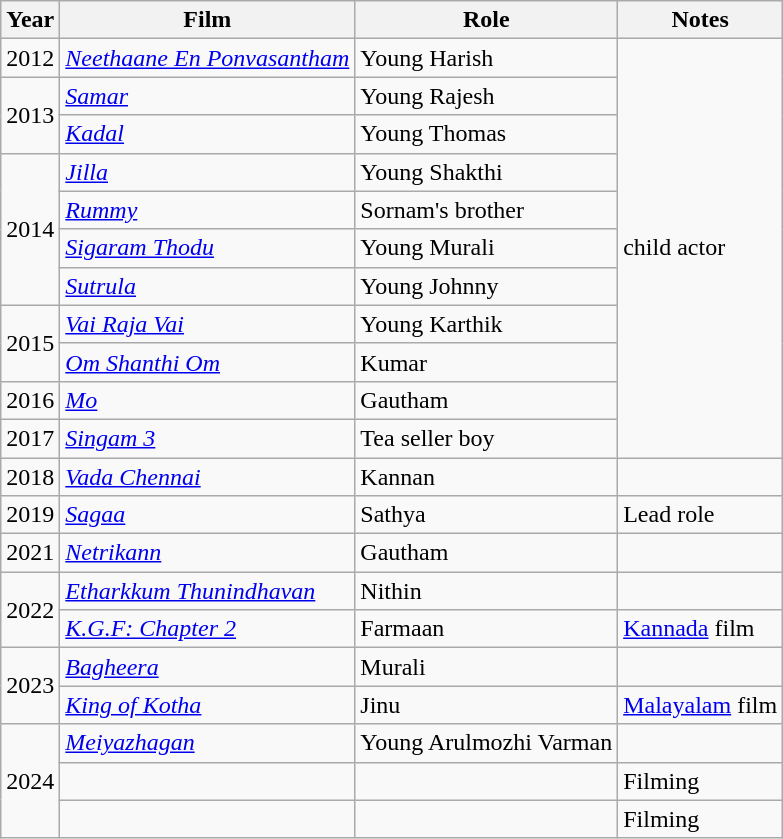<table class="wikitable sortable">
<tr>
<th scope="col">Year</th>
<th scope="col">Film</th>
<th scope="col">Role</th>
<th class="unsortable" scope="col">Notes</th>
</tr>
<tr>
<td>2012</td>
<td><em><a href='#'>Neethaane En Ponvasantham</a></em></td>
<td>Young Harish</td>
<td rowspan="11">child actor</td>
</tr>
<tr>
<td rowspan="2">2013</td>
<td><em><a href='#'>Samar</a></em></td>
<td>Young Rajesh</td>
</tr>
<tr>
<td><em><a href='#'>Kadal</a></em></td>
<td>Young Thomas</td>
</tr>
<tr>
<td rowspan="4">2014</td>
<td><em><a href='#'>Jilla</a></em></td>
<td>Young Shakthi</td>
</tr>
<tr>
<td><em><a href='#'>Rummy</a></em></td>
<td>Sornam's brother</td>
</tr>
<tr>
<td><em><a href='#'>Sigaram Thodu</a></em></td>
<td>Young Murali</td>
</tr>
<tr>
<td><em><a href='#'>Sutrula</a></em></td>
<td>Young Johnny</td>
</tr>
<tr>
<td rowspan="2">2015</td>
<td><em><a href='#'>Vai Raja Vai</a></em></td>
<td>Young Karthik</td>
</tr>
<tr>
<td><em><a href='#'>Om Shanthi Om</a></em></td>
<td>Kumar</td>
</tr>
<tr>
<td>2016</td>
<td><em><a href='#'>Mo</a></em></td>
<td>Gautham</td>
</tr>
<tr>
<td>2017</td>
<td><em><a href='#'>Singam 3</a></em></td>
<td>Tea seller boy</td>
</tr>
<tr>
<td>2018</td>
<td><em><a href='#'>Vada Chennai</a></em></td>
<td>Kannan</td>
<td></td>
</tr>
<tr>
<td>2019</td>
<td><em><a href='#'>Sagaa</a></em></td>
<td>Sathya</td>
<td>Lead role</td>
</tr>
<tr>
<td>2021</td>
<td><em><a href='#'>Netrikann</a></em></td>
<td>Gautham</td>
<td></td>
</tr>
<tr>
<td rowspan="2">2022</td>
<td><em><a href='#'>Etharkkum Thunindhavan</a></em></td>
<td>Nithin</td>
<td></td>
</tr>
<tr>
<td><em><a href='#'>K.G.F: Chapter 2</a></em></td>
<td>Farmaan</td>
<td><a href='#'>Kannada</a> film</td>
</tr>
<tr>
<td rowspan=2>2023</td>
<td><em><a href='#'>Bagheera</a></em></td>
<td>Murali</td>
<td></td>
</tr>
<tr>
<td><em><a href='#'>King of Kotha</a></em></td>
<td>Jinu</td>
<td><a href='#'>Malayalam</a> film</td>
</tr>
<tr>
<td rowspan="3">2024</td>
<td><em><a href='#'>Meiyazhagan</a></em></td>
<td>Young Arulmozhi Varman</td>
<td></td>
</tr>
<tr>
<td></td>
<td></td>
<td>Filming</td>
</tr>
<tr>
<td></td>
<td></td>
<td>Filming</td>
</tr>
</table>
